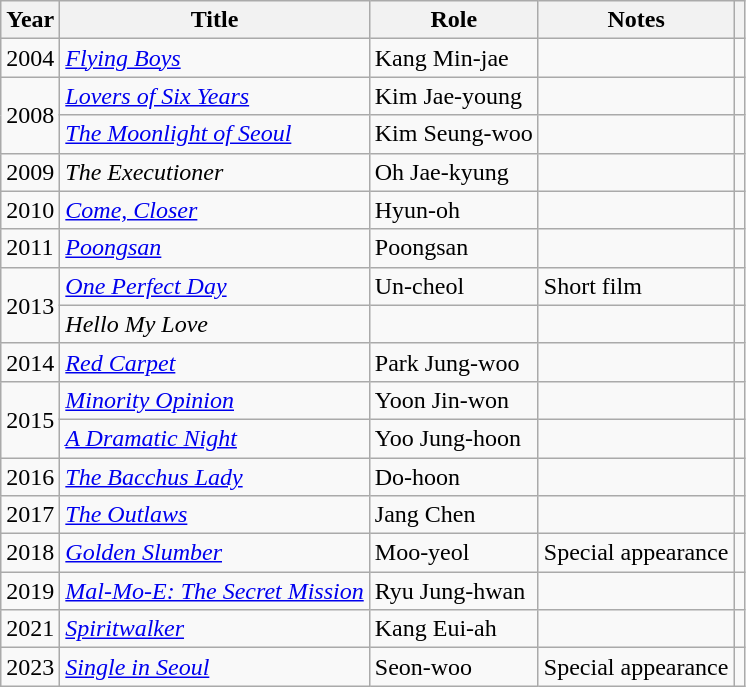<table class="wikitable sortable">
<tr>
<th>Year</th>
<th>Title</th>
<th>Role</th>
<th>Notes</th>
<th class="unsortable"></th>
</tr>
<tr>
<td>2004</td>
<td><em><a href='#'>Flying Boys</a></em></td>
<td>Kang Min-jae</td>
<td></td>
<td></td>
</tr>
<tr>
<td rowspan=2>2008</td>
<td><em><a href='#'>Lovers of Six Years</a></em></td>
<td>Kim Jae-young</td>
<td></td>
<td></td>
</tr>
<tr>
<td><em><a href='#'>The Moonlight of Seoul</a></em></td>
<td>Kim Seung-woo</td>
<td></td>
<td></td>
</tr>
<tr>
<td>2009</td>
<td><em>The Executioner</em></td>
<td>Oh Jae-kyung</td>
<td></td>
<td></td>
</tr>
<tr>
<td>2010</td>
<td><em><a href='#'>Come, Closer</a></em></td>
<td>Hyun-oh</td>
<td></td>
<td></td>
</tr>
<tr>
<td>2011</td>
<td><em><a href='#'>Poongsan</a></em></td>
<td>Poongsan</td>
<td></td>
<td></td>
</tr>
<tr>
<td rowspan=2>2013</td>
<td><em><a href='#'>One Perfect Day</a></em></td>
<td>Un-cheol</td>
<td>Short film</td>
<td></td>
</tr>
<tr>
<td><em>Hello My Love</em></td>
<td></td>
<td></td>
<td></td>
</tr>
<tr>
<td>2014</td>
<td><em><a href='#'>Red Carpet</a></em></td>
<td>Park Jung-woo</td>
<td></td>
<td></td>
</tr>
<tr>
<td rowspan=2>2015</td>
<td><em><a href='#'>Minority Opinion</a></em></td>
<td>Yoon Jin-won</td>
<td></td>
<td></td>
</tr>
<tr>
<td><em><a href='#'>A Dramatic Night</a></em></td>
<td>Yoo Jung-hoon</td>
<td></td>
<td></td>
</tr>
<tr>
<td>2016</td>
<td><em><a href='#'>The Bacchus Lady</a></em></td>
<td>Do-hoon</td>
<td></td>
</tr>
<tr>
<td>2017</td>
<td><em><a href='#'>The Outlaws</a></em></td>
<td>Jang Chen</td>
<td></td>
<td></td>
</tr>
<tr>
<td>2018</td>
<td><em><a href='#'>Golden Slumber</a></em></td>
<td>Moo-yeol</td>
<td>Special appearance</td>
<td></td>
</tr>
<tr>
<td>2019</td>
<td><em><a href='#'>Mal-Mo-E: The Secret Mission</a></em></td>
<td>Ryu Jung-hwan</td>
<td></td>
<td></td>
</tr>
<tr>
<td>2021</td>
<td><em><a href='#'>Spiritwalker</a></em></td>
<td>Kang Eui-ah</td>
<td></td>
<td></td>
</tr>
<tr>
<td>2023</td>
<td><em><a href='#'>Single in Seoul</a></em></td>
<td>Seon-woo</td>
<td>Special appearance</td>
<td></td>
</tr>
</table>
